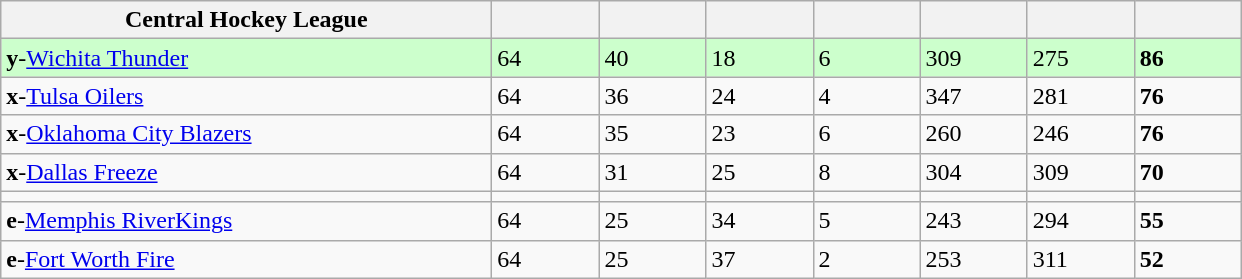<table class="wikitable sortable">
<tr>
<th style="width:20em;" class="unsortable">Central Hockey League</th>
<th style="width:4em;" class="unsortable"></th>
<th style="width:4em;"></th>
<th style="width:4em;"></th>
<th style="width:4em;"></th>
<th style="width:4em;"></th>
<th style="width:4em;"></th>
<th style="width:4em;"></th>
</tr>
<tr bgcolor="#ccffcc">
<td><strong>y</strong>-<a href='#'>Wichita Thunder</a></td>
<td>64</td>
<td>40</td>
<td>18</td>
<td>6</td>
<td>309</td>
<td>275</td>
<td><strong>86</strong></td>
</tr>
<tr>
<td><strong>x</strong>-<a href='#'>Tulsa Oilers</a></td>
<td>64</td>
<td>36</td>
<td>24</td>
<td>4</td>
<td>347</td>
<td>281</td>
<td><strong>76</strong></td>
</tr>
<tr>
<td><strong>x</strong>-<a href='#'>Oklahoma City Blazers</a></td>
<td>64</td>
<td>35</td>
<td>23</td>
<td>6</td>
<td>260</td>
<td>246</td>
<td><strong>76</strong></td>
</tr>
<tr>
<td><strong>x</strong>-<a href='#'>Dallas Freeze</a></td>
<td>64</td>
<td>31</td>
<td>25</td>
<td>8</td>
<td>304</td>
<td>309</td>
<td><strong>70</strong></td>
</tr>
<tr color="#cccccc">
<td></td>
<td></td>
<td></td>
<td></td>
<td></td>
<td></td>
<td></td>
<td></td>
</tr>
<tr>
<td><strong>e</strong>-<a href='#'>Memphis RiverKings</a></td>
<td>64</td>
<td>25</td>
<td>34</td>
<td>5</td>
<td>243</td>
<td>294</td>
<td><strong>55</strong></td>
</tr>
<tr>
<td><strong>e</strong>-<a href='#'>Fort Worth Fire</a></td>
<td>64</td>
<td>25</td>
<td>37</td>
<td>2</td>
<td>253</td>
<td>311</td>
<td><strong>52</strong></td>
</tr>
</table>
